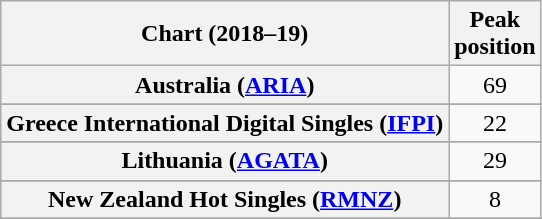<table class="wikitable sortable plainrowheaders" style="text-align:center">
<tr>
<th scope="col">Chart (2018–19)</th>
<th scope="col">Peak<br>position</th>
</tr>
<tr>
<th scope="row">Australia (<a href='#'>ARIA</a>)</th>
<td>69</td>
</tr>
<tr>
</tr>
<tr>
</tr>
<tr>
</tr>
<tr>
</tr>
<tr>
</tr>
<tr>
<th scope="row">Greece International Digital Singles (<a href='#'>IFPI</a>)</th>
<td>22</td>
</tr>
<tr>
</tr>
<tr>
<th scope="row">Lithuania (<a href='#'>AGATA</a>)</th>
<td>29</td>
</tr>
<tr>
</tr>
<tr>
<th scope="row">New Zealand Hot Singles (<a href='#'>RMNZ</a>)</th>
<td>8</td>
</tr>
<tr>
</tr>
<tr>
</tr>
<tr>
</tr>
<tr>
</tr>
<tr>
</tr>
<tr>
</tr>
<tr>
</tr>
<tr>
</tr>
<tr>
</tr>
<tr>
</tr>
</table>
